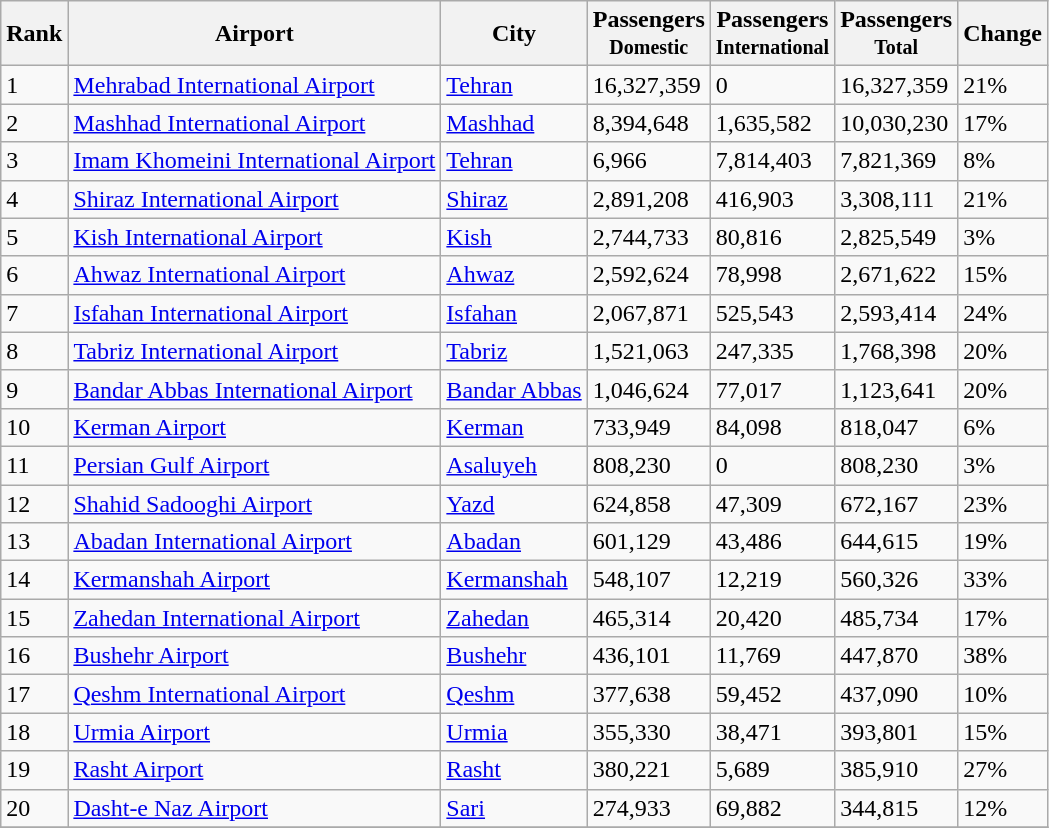<table class="wikitable sortable">
<tr>
<th>Rank</th>
<th>Airport</th>
<th>City</th>
<th>Passengers<br><small>Domestic</small></th>
<th>Passengers<br><small>International</small></th>
<th>Passengers<br><small>Total</small></th>
<th>Change</th>
</tr>
<tr>
<td>1</td>
<td><a href='#'>Mehrabad International Airport</a></td>
<td><a href='#'>Tehran</a></td>
<td>16,327,359</td>
<td>0</td>
<td>16,327,359</td>
<td>21%</td>
</tr>
<tr>
<td>2</td>
<td><a href='#'>Mashhad International Airport</a></td>
<td><a href='#'>Mashhad</a></td>
<td>8,394,648</td>
<td>1,635,582</td>
<td>10,030,230</td>
<td>17%</td>
</tr>
<tr>
<td>3</td>
<td><a href='#'>Imam Khomeini International Airport</a></td>
<td><a href='#'>Tehran</a></td>
<td>6,966</td>
<td>7,814,403</td>
<td>7,821,369</td>
<td>8%</td>
</tr>
<tr>
<td>4</td>
<td><a href='#'>Shiraz International Airport</a></td>
<td><a href='#'>Shiraz</a></td>
<td>2,891,208</td>
<td>416,903</td>
<td>3,308,111</td>
<td>21%</td>
</tr>
<tr>
<td>5</td>
<td><a href='#'>Kish International Airport</a></td>
<td><a href='#'>Kish</a></td>
<td>2,744,733</td>
<td>80,816</td>
<td>2,825,549</td>
<td>3%</td>
</tr>
<tr>
<td>6</td>
<td><a href='#'>Ahwaz International Airport</a></td>
<td><a href='#'>Ahwaz</a></td>
<td>2,592,624</td>
<td>78,998</td>
<td>2,671,622</td>
<td>15%</td>
</tr>
<tr>
<td>7</td>
<td><a href='#'>Isfahan International Airport</a></td>
<td><a href='#'>Isfahan</a></td>
<td>2,067,871</td>
<td>525,543</td>
<td>2,593,414</td>
<td>24%</td>
</tr>
<tr>
<td>8</td>
<td><a href='#'>Tabriz International Airport</a></td>
<td><a href='#'>Tabriz</a></td>
<td>1,521,063</td>
<td>247,335</td>
<td>1,768,398</td>
<td>20%</td>
</tr>
<tr>
<td>9</td>
<td><a href='#'>Bandar Abbas International Airport</a></td>
<td><a href='#'>Bandar Abbas</a></td>
<td>1,046,624</td>
<td>77,017</td>
<td>1,123,641</td>
<td>20%</td>
</tr>
<tr>
<td>10</td>
<td><a href='#'>Kerman Airport</a></td>
<td><a href='#'>Kerman</a></td>
<td>733,949</td>
<td>84,098</td>
<td>818,047</td>
<td>6%</td>
</tr>
<tr>
<td>11</td>
<td><a href='#'>Persian Gulf Airport</a></td>
<td><a href='#'>Asaluyeh</a></td>
<td>808,230</td>
<td>0</td>
<td>808,230</td>
<td>3%</td>
</tr>
<tr>
<td>12</td>
<td><a href='#'>Shahid Sadooghi Airport</a></td>
<td><a href='#'>Yazd</a></td>
<td>624,858</td>
<td>47,309</td>
<td>672,167</td>
<td>23%</td>
</tr>
<tr>
<td>13</td>
<td><a href='#'>Abadan International Airport</a></td>
<td><a href='#'>Abadan</a></td>
<td>601,129</td>
<td>43,486</td>
<td>644,615</td>
<td>19%</td>
</tr>
<tr>
<td>14</td>
<td><a href='#'>Kermanshah Airport</a></td>
<td><a href='#'>Kermanshah</a></td>
<td>548,107</td>
<td>12,219</td>
<td>560,326</td>
<td>33%</td>
</tr>
<tr>
<td>15</td>
<td><a href='#'>Zahedan International Airport</a></td>
<td><a href='#'>Zahedan</a></td>
<td>465,314</td>
<td>20,420</td>
<td>485,734</td>
<td>17%</td>
</tr>
<tr>
<td>16</td>
<td><a href='#'>Bushehr Airport</a></td>
<td><a href='#'>Bushehr</a></td>
<td>436,101</td>
<td>11,769</td>
<td>447,870</td>
<td>38%</td>
</tr>
<tr>
<td>17</td>
<td><a href='#'>Qeshm International Airport</a></td>
<td><a href='#'>Qeshm</a></td>
<td>377,638</td>
<td>59,452</td>
<td>437,090</td>
<td>10%</td>
</tr>
<tr>
<td>18</td>
<td><a href='#'>Urmia Airport</a></td>
<td><a href='#'>Urmia</a></td>
<td>355,330</td>
<td>38,471</td>
<td>393,801</td>
<td>15%</td>
</tr>
<tr>
<td>19</td>
<td><a href='#'>Rasht Airport</a></td>
<td><a href='#'>Rasht</a></td>
<td>380,221</td>
<td>5,689</td>
<td>385,910</td>
<td>27%</td>
</tr>
<tr>
<td>20</td>
<td><a href='#'>Dasht-e Naz Airport</a></td>
<td><a href='#'>Sari</a></td>
<td>274,933</td>
<td>69,882</td>
<td>344,815</td>
<td>12%</td>
</tr>
<tr>
</tr>
</table>
